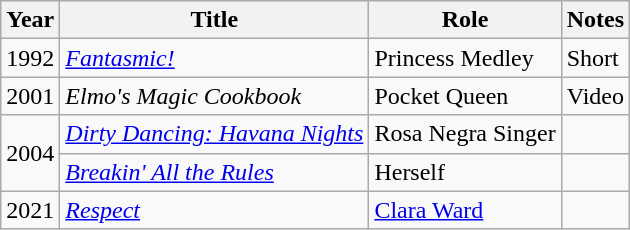<table class="wikitable plainrowheaders sortable" style="margin-right: 0;">
<tr>
<th scope="col">Year</th>
<th scope="col">Title</th>
<th scope="col">Role</th>
<th scope="col" class="unsortable">Notes</th>
</tr>
<tr>
<td>1992</td>
<td><em><a href='#'>Fantasmic!</a></em></td>
<td>Princess Medley</td>
<td>Short</td>
</tr>
<tr>
<td>2001</td>
<td><em>Elmo's Magic Cookbook</em></td>
<td>Pocket Queen</td>
<td>Video</td>
</tr>
<tr>
<td rowspan=2>2004</td>
<td><em><a href='#'>Dirty Dancing: Havana Nights</a></em></td>
<td>Rosa Negra Singer</td>
<td></td>
</tr>
<tr>
<td><em><a href='#'>Breakin' All the Rules</a></em></td>
<td>Herself</td>
<td></td>
</tr>
<tr>
<td>2021</td>
<td><em><a href='#'>Respect</a></em></td>
<td><a href='#'>Clara Ward</a></td>
<td></td>
</tr>
</table>
